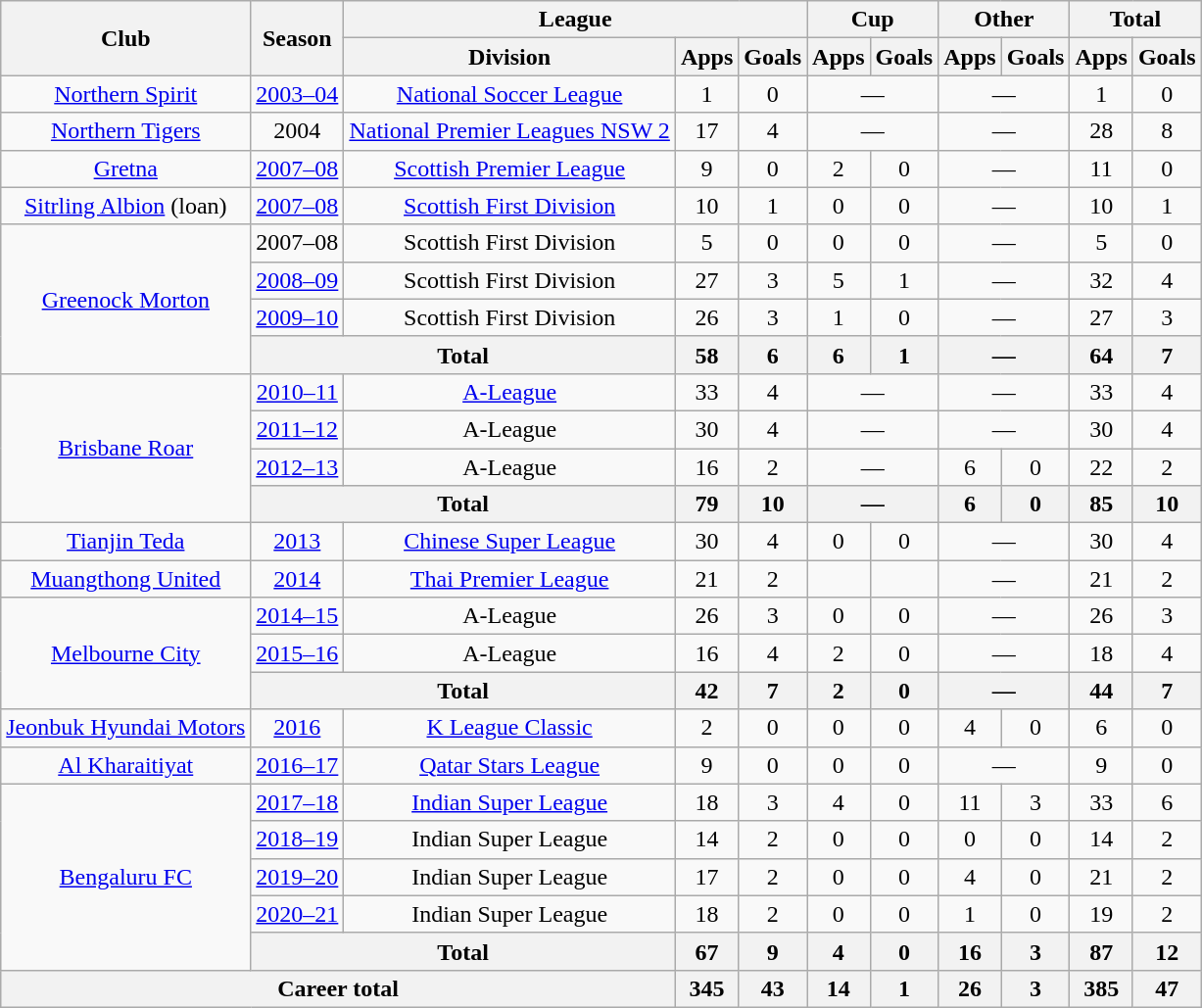<table class="wikitable" style="text-align: center;">
<tr>
<th rowspan="2">Club</th>
<th rowspan="2">Season</th>
<th colspan="3">League</th>
<th colspan="2">Cup</th>
<th colspan="2">Other</th>
<th colspan="2">Total</th>
</tr>
<tr>
<th>Division</th>
<th>Apps</th>
<th>Goals</th>
<th>Apps</th>
<th>Goals</th>
<th>Apps</th>
<th>Goals</th>
<th>Apps</th>
<th>Goals</th>
</tr>
<tr>
<td rowspan="1"><a href='#'>Northern Spirit</a></td>
<td><a href='#'>2003–04</a></td>
<td><a href='#'>National Soccer League</a></td>
<td>1</td>
<td>0</td>
<td colspan="2">—</td>
<td colspan="2">—</td>
<td>1</td>
<td>0</td>
</tr>
<tr>
<td><a href='#'>Northern Tigers</a></td>
<td>2004</td>
<td><a href='#'>National Premier Leagues NSW 2</a></td>
<td>17</td>
<td>4</td>
<td colspan="2">—</td>
<td colspan="2">—</td>
<td>28</td>
<td>8</td>
</tr>
<tr>
<td rowspan="1"><a href='#'>Gretna</a></td>
<td><a href='#'>2007–08</a></td>
<td><a href='#'>Scottish Premier League</a></td>
<td>9</td>
<td>0</td>
<td>2</td>
<td>0</td>
<td colspan="2">—</td>
<td>11</td>
<td>0</td>
</tr>
<tr>
<td rowspan="1"><a href='#'>Sitrling Albion</a> (loan)</td>
<td><a href='#'>2007–08</a></td>
<td><a href='#'>Scottish First Division</a></td>
<td>10</td>
<td>1</td>
<td>0</td>
<td>0</td>
<td colspan="2">—</td>
<td>10</td>
<td>1</td>
</tr>
<tr>
<td rowspan="4"><a href='#'>Greenock Morton</a></td>
<td>2007–08</td>
<td>Scottish First Division</td>
<td>5</td>
<td>0</td>
<td>0</td>
<td>0</td>
<td colspan="2">—</td>
<td>5</td>
<td>0</td>
</tr>
<tr>
<td><a href='#'>2008–09</a></td>
<td>Scottish First Division</td>
<td>27</td>
<td>3</td>
<td>5</td>
<td>1</td>
<td colspan="2">—</td>
<td>32</td>
<td>4</td>
</tr>
<tr>
<td><a href='#'>2009–10</a></td>
<td>Scottish First Division</td>
<td>26</td>
<td>3</td>
<td>1</td>
<td>0</td>
<td colspan="2">—</td>
<td>27</td>
<td>3</td>
</tr>
<tr>
<th colspan="2">Total</th>
<th>58</th>
<th>6</th>
<th>6</th>
<th>1</th>
<th colspan="2">—</th>
<th>64</th>
<th>7</th>
</tr>
<tr>
<td rowspan="4"><a href='#'>Brisbane Roar</a></td>
<td><a href='#'>2010–11</a></td>
<td><a href='#'>A-League</a></td>
<td>33</td>
<td>4</td>
<td colspan="2">—</td>
<td colspan="2">—</td>
<td>33</td>
<td>4</td>
</tr>
<tr>
<td><a href='#'>2011–12</a></td>
<td>A-League</td>
<td>30</td>
<td>4</td>
<td colspan="2">—</td>
<td colspan="2">—</td>
<td>30</td>
<td>4</td>
</tr>
<tr>
<td><a href='#'>2012–13</a></td>
<td>A-League</td>
<td>16</td>
<td>2</td>
<td colspan="2">—</td>
<td>6</td>
<td>0</td>
<td>22</td>
<td>2</td>
</tr>
<tr>
<th colspan="2">Total</th>
<th>79</th>
<th>10</th>
<th colspan="2">—</th>
<th>6</th>
<th>0</th>
<th>85</th>
<th>10</th>
</tr>
<tr>
<td><a href='#'>Tianjin Teda</a></td>
<td><a href='#'>2013</a></td>
<td><a href='#'>Chinese Super League</a></td>
<td>30</td>
<td>4</td>
<td>0</td>
<td>0</td>
<td colspan="2">—</td>
<td>30</td>
<td>4</td>
</tr>
<tr>
<td><a href='#'>Muangthong United</a></td>
<td><a href='#'>2014</a></td>
<td><a href='#'>Thai Premier League</a></td>
<td>21</td>
<td>2</td>
<td></td>
<td></td>
<td colspan="2">—</td>
<td>21</td>
<td>2</td>
</tr>
<tr>
<td rowspan="3"><a href='#'>Melbourne City</a></td>
<td><a href='#'>2014–15</a></td>
<td>A-League</td>
<td>26</td>
<td>3</td>
<td>0</td>
<td>0</td>
<td colspan="2">—</td>
<td>26</td>
<td>3</td>
</tr>
<tr>
<td><a href='#'>2015–16</a></td>
<td>A-League</td>
<td>16</td>
<td>4</td>
<td>2</td>
<td>0</td>
<td colspan="2">—</td>
<td>18</td>
<td>4</td>
</tr>
<tr>
<th colspan="2">Total</th>
<th>42</th>
<th>7</th>
<th>2</th>
<th>0</th>
<th colspan="2">—</th>
<th>44</th>
<th>7</th>
</tr>
<tr>
<td><a href='#'>Jeonbuk Hyundai Motors</a></td>
<td><a href='#'>2016</a></td>
<td><a href='#'>K League Classic</a></td>
<td>2</td>
<td>0</td>
<td>0</td>
<td>0</td>
<td>4</td>
<td>0</td>
<td>6</td>
<td>0</td>
</tr>
<tr>
<td><a href='#'>Al Kharaitiyat</a></td>
<td><a href='#'>2016–17</a></td>
<td><a href='#'>Qatar Stars League</a></td>
<td>9</td>
<td>0</td>
<td>0</td>
<td>0</td>
<td colspan="2">—</td>
<td>9</td>
<td>0</td>
</tr>
<tr>
<td rowspan="5"><a href='#'>Bengaluru FC</a></td>
<td><a href='#'>2017–18</a></td>
<td><a href='#'>Indian Super League</a></td>
<td>18</td>
<td>3</td>
<td>4</td>
<td>0</td>
<td>11</td>
<td>3</td>
<td>33</td>
<td>6</td>
</tr>
<tr>
<td><a href='#'>2018–19</a></td>
<td>Indian Super League</td>
<td>14</td>
<td>2</td>
<td>0</td>
<td>0</td>
<td>0</td>
<td>0</td>
<td>14</td>
<td>2</td>
</tr>
<tr>
<td><a href='#'>2019–20</a></td>
<td>Indian Super League</td>
<td>17</td>
<td>2</td>
<td>0</td>
<td>0</td>
<td>4</td>
<td>0</td>
<td>21</td>
<td>2</td>
</tr>
<tr>
<td><a href='#'>2020–21</a></td>
<td>Indian Super League</td>
<td>18</td>
<td>2</td>
<td>0</td>
<td>0</td>
<td>1</td>
<td>0</td>
<td>19</td>
<td>2</td>
</tr>
<tr>
<th colspan="2">Total</th>
<th>67</th>
<th>9</th>
<th>4</th>
<th>0</th>
<th>16</th>
<th>3</th>
<th>87</th>
<th>12</th>
</tr>
<tr>
<th colspan="3">Career total</th>
<th>345</th>
<th>43</th>
<th>14</th>
<th>1</th>
<th>26</th>
<th>3</th>
<th>385</th>
<th>47</th>
</tr>
</table>
